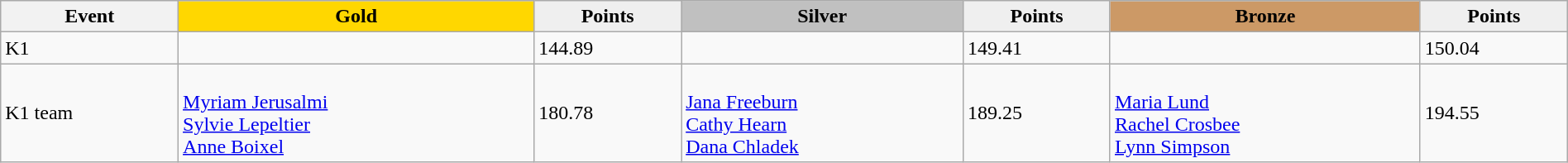<table class="wikitable" width=100%>
<tr>
<th>Event</th>
<td align=center bgcolor="gold"><strong>Gold</strong></td>
<td align=center bgcolor="EFEFEF"><strong>Points</strong></td>
<td align=center bgcolor="silver"><strong>Silver</strong></td>
<td align=center bgcolor="EFEFEF"><strong>Points</strong></td>
<td align=center bgcolor="CC9966"><strong>Bronze</strong></td>
<td align=center bgcolor="EFEFEF"><strong>Points</strong></td>
</tr>
<tr>
<td>K1</td>
<td></td>
<td>144.89</td>
<td></td>
<td>149.41</td>
<td></td>
<td>150.04</td>
</tr>
<tr>
<td>K1 team</td>
<td><br><a href='#'>Myriam Jerusalmi</a><br><a href='#'>Sylvie Lepeltier</a><br><a href='#'>Anne Boixel</a></td>
<td>180.78</td>
<td><br><a href='#'>Jana Freeburn</a><br><a href='#'>Cathy Hearn</a><br><a href='#'>Dana Chladek</a></td>
<td>189.25</td>
<td><br><a href='#'>Maria Lund</a><br><a href='#'>Rachel Crosbee</a><br><a href='#'>Lynn Simpson</a></td>
<td>194.55</td>
</tr>
</table>
